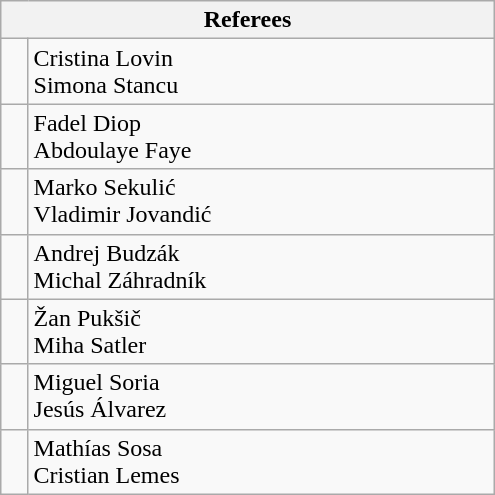<table class="wikitable" style="width: 330px;">
<tr>
<th colspan="2">Referees</th>
</tr>
<tr>
<td></td>
<td>Cristina Lovin<br>Simona Stancu</td>
</tr>
<tr>
<td></td>
<td>Fadel Diop<br>Abdoulaye Faye</td>
</tr>
<tr>
<td></td>
<td>Marko Sekulić<br>Vladimir Jovandić</td>
</tr>
<tr>
<td></td>
<td>Andrej Budzák<br>Michal Záhradník</td>
</tr>
<tr>
<td></td>
<td>Žan Pukšič<br>Miha Satler</td>
</tr>
<tr>
<td></td>
<td>Miguel Soria<br>Jesús Álvarez</td>
</tr>
<tr>
<td></td>
<td>Mathías Sosa<br>Cristian Lemes</td>
</tr>
</table>
